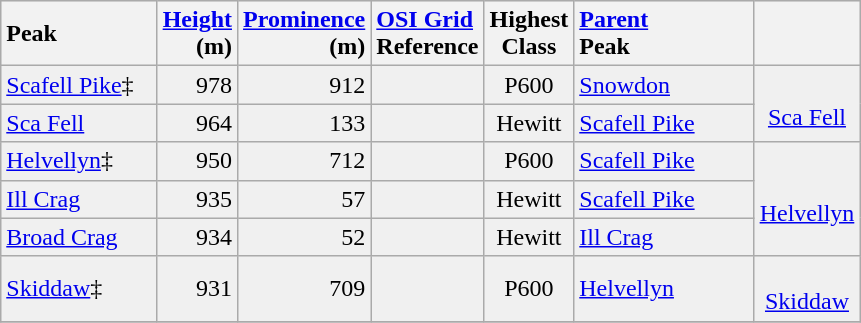<table class="wikitable sortable" style="border-collapse: collapse; background:#f0f0f0">
<tr>
<th style="text-align:left">Peak</th>
<th style="text-align:right"><a href='#'>Height</a><br>(m)</th>
<th style="text-align:right"><a href='#'>Prominence</a><br>(m)</th>
<th style="text-align:left"><a href='#'>OSI Grid</a><br>Reference</th>
<th style="text-align:center">Highest<br>Class</th>
<th style="text-align:left"><a href='#'>Parent</a><br>Peak</th>
<th class="unsortable"></th>
</tr>
<tr>
<td><a href='#'>Scafell Pike</a>‡   </td>
<td align=right>978</td>
<td align=right>912</td>
<td></td>
<td align=center>P600</td>
<td><a href='#'>Snowdon</a></td>
<td rowspan=2 align="center" ><br><a href='#'>Sca Fell</a></td>
</tr>
<tr>
<td><a href='#'>Sca Fell</a></td>
<td align=right>964</td>
<td align=right>133</td>
<td></td>
<td align=center>Hewitt</td>
<td><a href='#'>Scafell Pike</a>         </td>
</tr>
<tr>
<td><a href='#'>Helvellyn</a>‡</td>
<td align=right>950</td>
<td align=right>712</td>
<td></td>
<td align=center>P600</td>
<td><a href='#'>Scafell Pike</a> </td>
<td rowspan=3 align="center" ><br><a href='#'>Helvellyn</a></td>
</tr>
<tr>
<td><a href='#'>Ill Crag</a></td>
<td align=right>935</td>
<td align=right>57</td>
<td></td>
<td align=center>Hewitt</td>
<td><a href='#'>Scafell Pike</a></td>
</tr>
<tr>
<td><a href='#'>Broad Crag</a></td>
<td align=right>934</td>
<td align=right>52</td>
<td></td>
<td align=center>Hewitt</td>
<td><a href='#'>Ill Crag</a></td>
</tr>
<tr>
<td><a href='#'>Skiddaw</a>‡</td>
<td align=right>931</td>
<td align=right>709</td>
<td></td>
<td align=center>P600</td>
<td><a href='#'>Helvellyn</a></td>
<td align="center" ><br><a href='#'>Skiddaw</a></td>
</tr>
<tr>
</tr>
</table>
